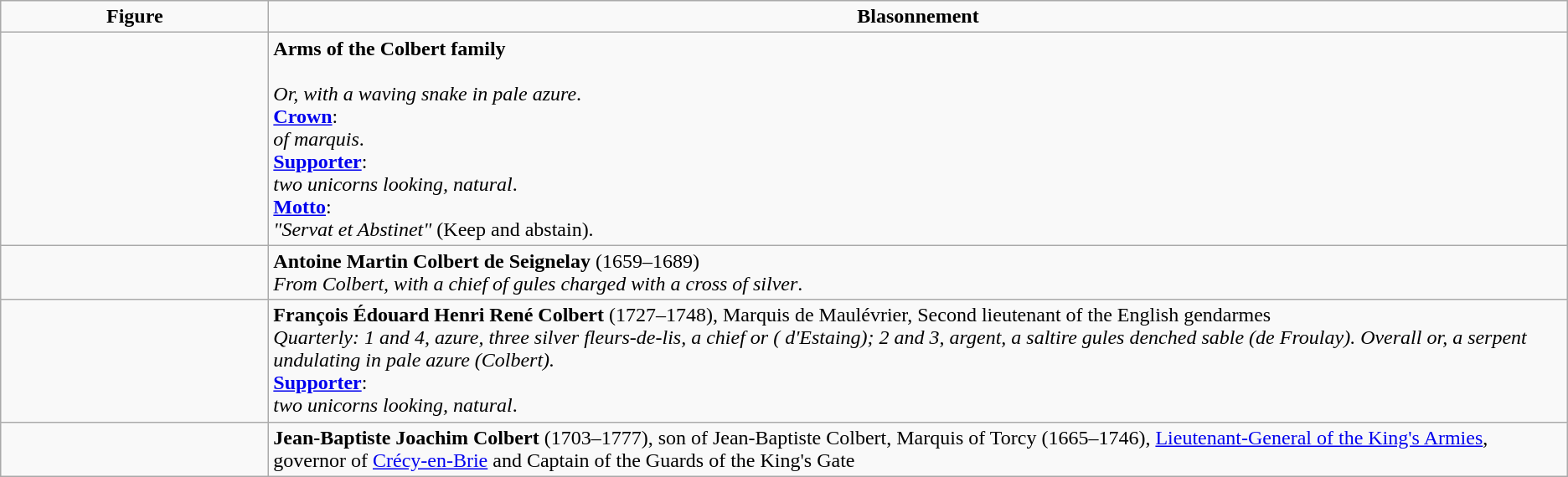<table class=wikitable>
<tr valign=top align=center>
<td width="206"><strong>Figure</strong></td>
<td><strong>Blasonnement</strong></td>
</tr>
<tr valign=top>
<td align=center></td>
<td><strong>Arms of the Colbert family</strong><br><br><em>Or, with a waving snake in pale azure</em>.<br>
<strong><a href='#'>Crown</a></strong>:<br>
<em>of marquis</em>.<br>
<strong><a href='#'>Supporter</a></strong>:<br>
<em>two unicorns looking, natural</em>.<br>
<strong><a href='#'>Motto</a></strong>:<br>
<em>"Servat et Abstinet"</em> (Keep and abstain).</td>
</tr>
<tr valign=top>
<td align=center></td>
<td><strong>Antoine Martin Colbert de Seignelay</strong> (1659–1689)<br><em>From Colbert, with a chief of gules charged with a cross of silver</em>.</td>
</tr>
<tr valign=top>
<td align=center></td>
<td><strong>François Édouard Henri René Colbert</strong> (1727–1748), Marquis de Maulévrier, Second lieutenant of the English gendarmes<br><em>Quarterly: 1 and 4, azure, three silver fleurs-de-lis, a chief or ( d'Estaing); 2 and 3, argent, a saltire gules denched sable (de Froulay). Overall or, a serpent undulating in pale azure (Colbert).</em><br>
<strong><a href='#'>Supporter</a></strong>:<br>
<em>two unicorns looking, natural</em>.<br></td>
</tr>
<tr valign=top>
<td align=center></td>
<td><strong>Jean-Baptiste Joachim Colbert</strong> (1703–1777), son of Jean-Baptiste Colbert, Marquis of Torcy (1665–1746), <a href='#'>Lieutenant-General of the King's Armies</a>, governor of <a href='#'>Crécy-en-Brie</a> and Captain of the Guards of the King's Gate</td>
</tr>
</table>
